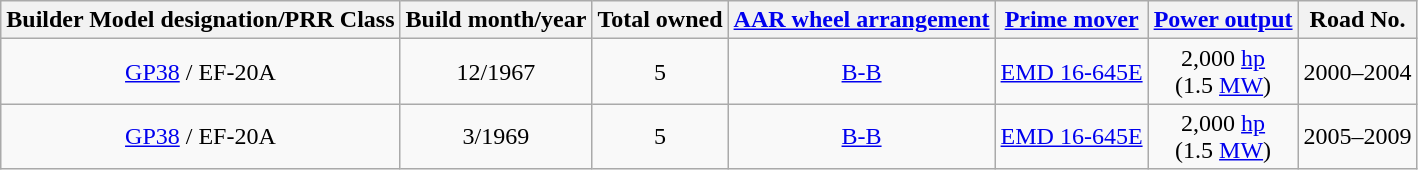<table class="wikitable sortable">
<tr>
<th class="unsortable">Builder Model designation/PRR Class</th>
<th class="unsortable">Build month/year</th>
<th class="unsortable">Total owned</th>
<th class="unsortable"><a href='#'>AAR wheel arrangement</a></th>
<th class="unsortable"><a href='#'>Prime mover</a></th>
<th class="unsortable"><a href='#'>Power output</a></th>
<th class="unsortable">Road No.</th>
</tr>
<tr style=text-align:center>
<td><a href='#'>GP38</a> / EF-20A</td>
<td>12/1967</td>
<td>5</td>
<td><a href='#'>B-B</a></td>
<td><a href='#'>EMD 16-645E</a></td>
<td>2,000 <a href='#'>hp</a><br>(1.5 <a href='#'>MW</a>)</td>
<td>2000–2004</td>
</tr>
<tr style=text-align:center>
<td><a href='#'>GP38</a> / EF-20A</td>
<td>3/1969</td>
<td>5</td>
<td><a href='#'>B-B</a></td>
<td><a href='#'>EMD 16-645E</a></td>
<td>2,000 <a href='#'>hp</a><br>(1.5 <a href='#'>MW</a>)</td>
<td>2005–2009</td>
</tr>
</table>
